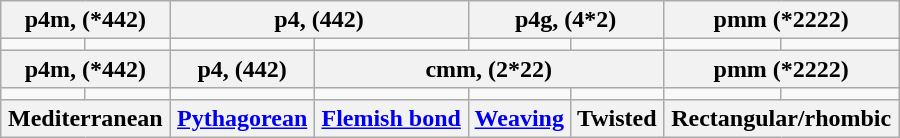<table class=wikitable width=600px>
<tr>
<th colspan=2>p4m, (*442)</th>
<th colspan=2>p4, (442)</th>
<th colspan=2>p4g, (4*2)</th>
<th colspan=2>pmm (*2222)</th>
</tr>
<tr>
<td></td>
<td></td>
<td></td>
<td></td>
<td></td>
<td></td>
<td></td>
<td></td>
</tr>
<tr>
<th colspan=2>p4m, (*442)</th>
<th>p4, (442)</th>
<th colspan=3>cmm, (2*22)</th>
<th colspan=2>pmm (*2222)</th>
</tr>
<tr>
<td></td>
<td></td>
<td></td>
<td></td>
<td></td>
<td></td>
<td></td>
<td></td>
</tr>
<tr>
<th colspan=2>Mediterranean</th>
<th><a href='#'>Pythagorean</a></th>
<th><a href='#'>Flemish bond</a></th>
<th><a href='#'>Weaving</a></th>
<th>Twisted</th>
<th colspan=2>Rectangular/rhombic</th>
</tr>
</table>
